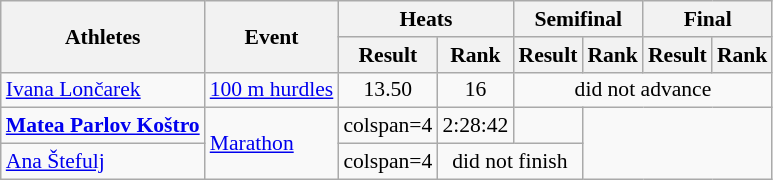<table class="wikitable" border="1" style="font-size:90%">
<tr>
<th rowspan="2">Athletes</th>
<th rowspan="2">Event</th>
<th colspan="2">Heats</th>
<th colspan="2">Semifinal</th>
<th colspan="2">Final</th>
</tr>
<tr>
<th>Result</th>
<th>Rank</th>
<th>Result</th>
<th>Rank</th>
<th>Result</th>
<th>Rank</th>
</tr>
<tr>
<td><a href='#'>Ivana Lončarek</a></td>
<td><a href='#'>100 m hurdles</a></td>
<td align=center>13.50</td>
<td align=center>16</td>
<td align=center colspan=4>did not advance</td>
</tr>
<tr>
<td><strong><a href='#'>Matea Parlov Koštro</a></strong></td>
<td rowspan=2><a href='#'>Marathon</a></td>
<td>colspan=4</td>
<td align=center>2:28:42</td>
<td align=center></td>
</tr>
<tr>
<td><a href='#'>Ana Štefulj</a></td>
<td>colspan=4</td>
<td align=center colspan=2>did not finish</td>
</tr>
</table>
